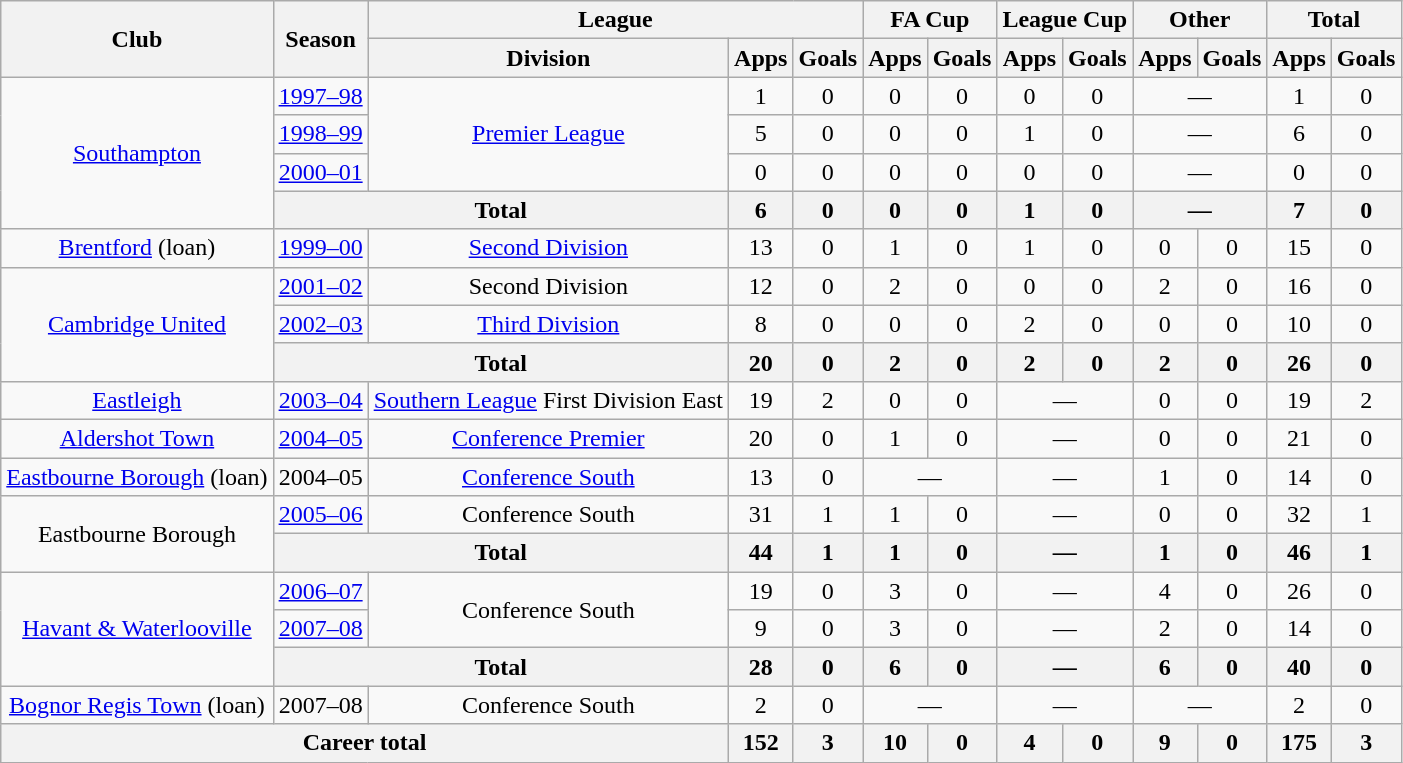<table class="wikitable" style="text-align: center;">
<tr>
<th rowspan="2">Club</th>
<th rowspan="2">Season</th>
<th colspan="3">League</th>
<th colspan="2">FA Cup</th>
<th colspan="2">League Cup</th>
<th colspan="2">Other</th>
<th colspan="2">Total</th>
</tr>
<tr>
<th>Division</th>
<th>Apps</th>
<th>Goals</th>
<th>Apps</th>
<th>Goals</th>
<th>Apps</th>
<th>Goals</th>
<th>Apps</th>
<th>Goals</th>
<th>Apps</th>
<th>Goals</th>
</tr>
<tr>
<td rowspan="4"><a href='#'>Southampton</a></td>
<td><a href='#'>1997–98</a></td>
<td rowspan="3"><a href='#'>Premier League</a></td>
<td>1</td>
<td>0</td>
<td>0</td>
<td>0</td>
<td>0</td>
<td>0</td>
<td colspan="2">—</td>
<td>1</td>
<td>0</td>
</tr>
<tr>
<td><a href='#'>1998–99</a></td>
<td>5</td>
<td>0</td>
<td>0</td>
<td>0</td>
<td>1</td>
<td>0</td>
<td colspan="2">—</td>
<td>6</td>
<td>0</td>
</tr>
<tr>
<td><a href='#'>2000–01</a></td>
<td>0</td>
<td>0</td>
<td>0</td>
<td>0</td>
<td>0</td>
<td>0</td>
<td colspan="2">—</td>
<td>0</td>
<td>0</td>
</tr>
<tr>
<th colspan="2">Total</th>
<th>6</th>
<th>0</th>
<th>0</th>
<th>0</th>
<th>1</th>
<th>0</th>
<th colspan="2">—</th>
<th>7</th>
<th>0</th>
</tr>
<tr>
<td><a href='#'>Brentford</a> (loan)</td>
<td><a href='#'>1999–00</a></td>
<td><a href='#'>Second Division</a></td>
<td>13</td>
<td>0</td>
<td>1</td>
<td>0</td>
<td>1</td>
<td>0</td>
<td>0</td>
<td>0</td>
<td>15</td>
<td>0</td>
</tr>
<tr>
<td rowspan="3"><a href='#'>Cambridge United</a></td>
<td><a href='#'>2001–02</a></td>
<td>Second Division</td>
<td>12</td>
<td>0</td>
<td>2</td>
<td>0</td>
<td>0</td>
<td>0</td>
<td>2</td>
<td>0</td>
<td>16</td>
<td>0</td>
</tr>
<tr>
<td><a href='#'>2002–03</a></td>
<td><a href='#'>Third Division</a></td>
<td>8</td>
<td>0</td>
<td>0</td>
<td>0</td>
<td>2</td>
<td>0</td>
<td>0</td>
<td>0</td>
<td>10</td>
<td>0</td>
</tr>
<tr>
<th colspan="2">Total</th>
<th>20</th>
<th>0</th>
<th>2</th>
<th>0</th>
<th>2</th>
<th>0</th>
<th>2</th>
<th>0</th>
<th>26</th>
<th>0</th>
</tr>
<tr>
<td><a href='#'>Eastleigh</a></td>
<td><a href='#'>2003–04</a></td>
<td><a href='#'>Southern League</a> First Division East</td>
<td>19</td>
<td>2</td>
<td>0</td>
<td>0</td>
<td colspan="2">—</td>
<td>0</td>
<td>0</td>
<td>19</td>
<td>2</td>
</tr>
<tr>
<td><a href='#'>Aldershot Town</a></td>
<td><a href='#'>2004–05</a></td>
<td><a href='#'>Conference Premier</a></td>
<td>20</td>
<td>0</td>
<td>1</td>
<td>0</td>
<td colspan="2">—</td>
<td>0</td>
<td>0</td>
<td>21</td>
<td>0</td>
</tr>
<tr>
<td><a href='#'>Eastbourne Borough</a> (loan)</td>
<td>2004–05</td>
<td><a href='#'>Conference South</a></td>
<td>13</td>
<td>0</td>
<td colspan="2">—</td>
<td colspan="2">—</td>
<td>1</td>
<td>0</td>
<td>14</td>
<td>0</td>
</tr>
<tr>
<td rowspan="2">Eastbourne Borough</td>
<td><a href='#'>2005–06</a></td>
<td>Conference South</td>
<td>31</td>
<td>1</td>
<td>1</td>
<td>0</td>
<td colspan="2">—</td>
<td>0</td>
<td>0</td>
<td>32</td>
<td>1</td>
</tr>
<tr>
<th colspan="2">Total</th>
<th>44</th>
<th>1</th>
<th>1</th>
<th>0</th>
<th colspan="2">—</th>
<th>1</th>
<th>0</th>
<th>46</th>
<th>1</th>
</tr>
<tr>
<td rowspan="3"><a href='#'>Havant & Waterlooville</a></td>
<td><a href='#'>2006–07</a></td>
<td rowspan="2">Conference South</td>
<td>19</td>
<td>0</td>
<td>3</td>
<td>0</td>
<td colspan="2">—</td>
<td>4</td>
<td>0</td>
<td>26</td>
<td>0</td>
</tr>
<tr>
<td><a href='#'>2007–08</a></td>
<td>9</td>
<td>0</td>
<td>3</td>
<td>0</td>
<td colspan="2">—</td>
<td>2</td>
<td>0</td>
<td>14</td>
<td>0</td>
</tr>
<tr>
<th colspan="2">Total</th>
<th>28</th>
<th>0</th>
<th>6</th>
<th>0</th>
<th colspan="2">—</th>
<th>6</th>
<th>0</th>
<th>40</th>
<th>0</th>
</tr>
<tr>
<td><a href='#'>Bognor Regis Town</a> (loan)</td>
<td>2007–08</td>
<td>Conference South</td>
<td>2</td>
<td>0</td>
<td colspan="2">—</td>
<td colspan="2">—</td>
<td colspan="2">—</td>
<td>2</td>
<td>0</td>
</tr>
<tr>
<th colspan="3">Career total</th>
<th>152</th>
<th>3</th>
<th>10</th>
<th>0</th>
<th>4</th>
<th>0</th>
<th>9</th>
<th>0</th>
<th>175</th>
<th>3</th>
</tr>
</table>
